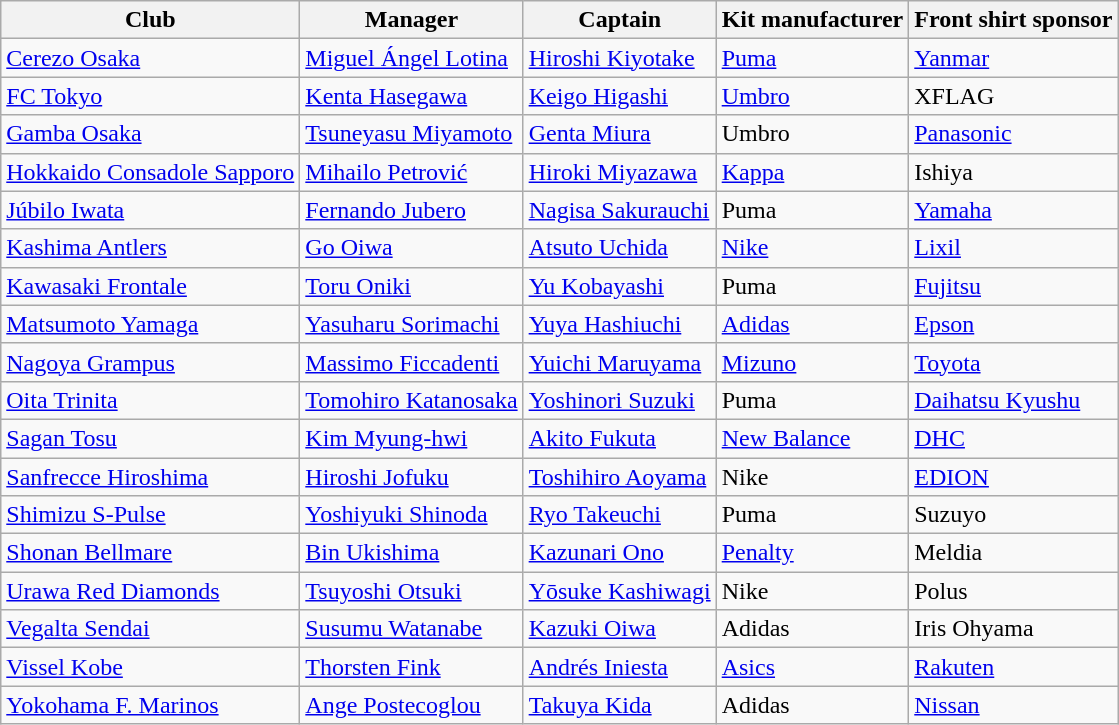<table class="wikitable sortable">
<tr>
<th>Club</th>
<th>Manager</th>
<th>Captain</th>
<th>Kit manufacturer</th>
<th>Front shirt sponsor</th>
</tr>
<tr>
<td><a href='#'>Cerezo Osaka</a></td>
<td> <a href='#'>Miguel Ángel Lotina</a></td>
<td> <a href='#'>Hiroshi Kiyotake</a></td>
<td><a href='#'>Puma</a></td>
<td><a href='#'>Yanmar</a></td>
</tr>
<tr>
<td><a href='#'>FC Tokyo</a></td>
<td> <a href='#'>Kenta Hasegawa</a></td>
<td> <a href='#'>Keigo Higashi</a></td>
<td><a href='#'>Umbro</a></td>
<td>XFLAG</td>
</tr>
<tr>
<td><a href='#'>Gamba Osaka</a></td>
<td> <a href='#'>Tsuneyasu Miyamoto</a></td>
<td> <a href='#'>Genta Miura</a></td>
<td>Umbro</td>
<td><a href='#'>Panasonic</a></td>
</tr>
<tr>
<td><a href='#'>Hokkaido Consadole Sapporo</a></td>
<td> <a href='#'>Mihailo Petrović</a></td>
<td> <a href='#'>Hiroki Miyazawa</a></td>
<td><a href='#'>Kappa</a></td>
<td>Ishiya</td>
</tr>
<tr>
<td><a href='#'>Júbilo Iwata</a></td>
<td> <a href='#'>Fernando Jubero</a></td>
<td> <a href='#'>Nagisa Sakurauchi</a></td>
<td>Puma</td>
<td><a href='#'>Yamaha</a></td>
</tr>
<tr>
<td><a href='#'>Kashima Antlers</a></td>
<td> <a href='#'>Go Oiwa</a></td>
<td> <a href='#'>Atsuto Uchida</a></td>
<td><a href='#'>Nike</a></td>
<td><a href='#'>Lixil</a></td>
</tr>
<tr>
<td><a href='#'>Kawasaki Frontale</a></td>
<td> <a href='#'>Toru Oniki</a></td>
<td> <a href='#'>Yu Kobayashi</a></td>
<td>Puma</td>
<td><a href='#'>Fujitsu</a></td>
</tr>
<tr>
<td><a href='#'>Matsumoto Yamaga</a></td>
<td> <a href='#'>Yasuharu Sorimachi</a></td>
<td> <a href='#'>Yuya Hashiuchi</a></td>
<td><a href='#'>Adidas</a></td>
<td><a href='#'>Epson</a></td>
</tr>
<tr>
<td><a href='#'>Nagoya Grampus</a></td>
<td> <a href='#'>Massimo Ficcadenti</a></td>
<td> <a href='#'>Yuichi Maruyama</a></td>
<td><a href='#'>Mizuno</a></td>
<td><a href='#'>Toyota</a></td>
</tr>
<tr>
<td><a href='#'>Oita Trinita</a></td>
<td> <a href='#'>Tomohiro Katanosaka</a></td>
<td> <a href='#'>Yoshinori Suzuki</a></td>
<td>Puma</td>
<td><a href='#'>Daihatsu Kyushu</a></td>
</tr>
<tr>
<td><a href='#'>Sagan Tosu</a></td>
<td> <a href='#'>Kim Myung-hwi</a></td>
<td> <a href='#'>Akito Fukuta</a></td>
<td><a href='#'>New Balance</a></td>
<td><a href='#'>DHC</a></td>
</tr>
<tr>
<td><a href='#'>Sanfrecce Hiroshima</a></td>
<td> <a href='#'>Hiroshi Jofuku</a></td>
<td> <a href='#'>Toshihiro Aoyama</a></td>
<td>Nike</td>
<td><a href='#'>EDION</a></td>
</tr>
<tr>
<td><a href='#'>Shimizu S-Pulse</a></td>
<td> <a href='#'>Yoshiyuki Shinoda</a></td>
<td> <a href='#'>Ryo Takeuchi</a></td>
<td>Puma</td>
<td>Suzuyo</td>
</tr>
<tr>
<td><a href='#'>Shonan Bellmare</a></td>
<td> <a href='#'>Bin Ukishima</a></td>
<td> <a href='#'>Kazunari Ono</a></td>
<td><a href='#'>Penalty</a></td>
<td>Meldia</td>
</tr>
<tr>
<td><a href='#'>Urawa Red Diamonds</a></td>
<td> <a href='#'>Tsuyoshi Otsuki</a></td>
<td> <a href='#'>Yōsuke Kashiwagi</a></td>
<td>Nike</td>
<td>Polus</td>
</tr>
<tr>
<td><a href='#'>Vegalta Sendai</a></td>
<td> <a href='#'>Susumu Watanabe</a></td>
<td> <a href='#'>Kazuki Oiwa</a></td>
<td>Adidas</td>
<td>Iris Ohyama</td>
</tr>
<tr>
<td><a href='#'>Vissel Kobe</a></td>
<td> <a href='#'>Thorsten Fink</a></td>
<td> <a href='#'>Andrés Iniesta</a></td>
<td><a href='#'>Asics</a></td>
<td><a href='#'>Rakuten</a></td>
</tr>
<tr>
<td><a href='#'>Yokohama F. Marinos</a></td>
<td> <a href='#'>Ange Postecoglou</a></td>
<td> <a href='#'>Takuya Kida</a></td>
<td>Adidas</td>
<td><a href='#'>Nissan</a></td>
</tr>
</table>
